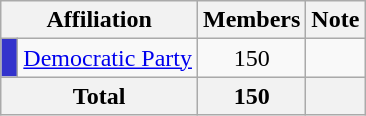<table class="wikitable">
<tr>
<th colspan="2" align="center" valign="bottom">Affiliation</th>
<th valign="bottom">Members</th>
<th valign="bottom">Note</th>
</tr>
<tr>
<td bgcolor="#3333CC"> </td>
<td><a href='#'>Democratic Party</a></td>
<td align="center">150</td>
<td></td>
</tr>
<tr>
<th colspan="2" align="center"><strong>Total</strong></th>
<th align="center"><strong>150</strong></th>
<th></th>
</tr>
</table>
